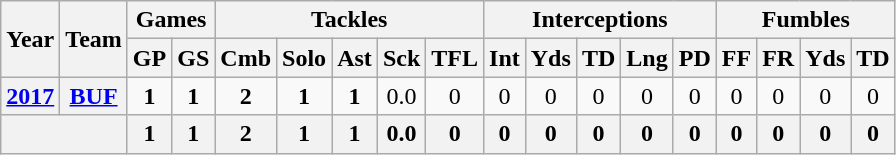<table class="wikitable" style="text-align:center">
<tr>
<th rowspan="2">Year</th>
<th rowspan="2">Team</th>
<th colspan="2">Games</th>
<th colspan="5">Tackles</th>
<th colspan="5">Interceptions</th>
<th colspan="4">Fumbles</th>
</tr>
<tr>
<th>GP</th>
<th>GS</th>
<th>Cmb</th>
<th>Solo</th>
<th>Ast</th>
<th>Sck</th>
<th>TFL</th>
<th>Int</th>
<th>Yds</th>
<th>TD</th>
<th>Lng</th>
<th>PD</th>
<th>FF</th>
<th>FR</th>
<th>Yds</th>
<th>TD</th>
</tr>
<tr>
<th><a href='#'>2017</a></th>
<th><a href='#'>BUF</a></th>
<td><strong>1</strong></td>
<td><strong>1</strong></td>
<td><strong>2</strong></td>
<td><strong>1</strong></td>
<td><strong>1</strong></td>
<td>0.0</td>
<td>0</td>
<td>0</td>
<td>0</td>
<td>0</td>
<td>0</td>
<td>0</td>
<td>0</td>
<td>0</td>
<td>0</td>
<td>0</td>
</tr>
<tr>
<th colspan="2"></th>
<th>1</th>
<th>1</th>
<th>2</th>
<th>1</th>
<th>1</th>
<th>0.0</th>
<th>0</th>
<th>0</th>
<th>0</th>
<th>0</th>
<th>0</th>
<th>0</th>
<th>0</th>
<th>0</th>
<th>0</th>
<th>0</th>
</tr>
</table>
